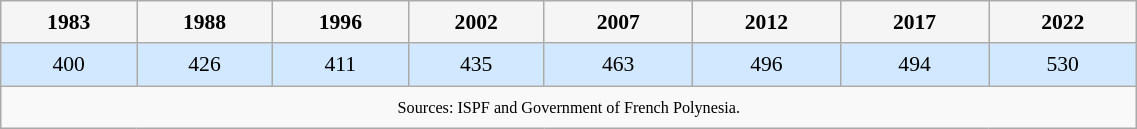<table class="wikitable" style="font-size:90%;width:60%;border:0px;text-align:center;line-height:150%;">
<tr>
<th style="background: #F5F5F5; width:11% ; color:#000000;">1983</th>
<th style="background: #F5F5F5; width:11% ; color:#000000;">1988</th>
<th style="background: #F5F5F5; width:11% ; color:#000000;">1996</th>
<th style="background: #F5F5F5; width:11% ; color:#000000;">2002</th>
<th style="background: #F5F5F5; width:12% ; color:#000000;">2007</th>
<th style="background: #F5F5F5; width:12% ; color:#000000;">2012</th>
<th style="background: #F5F5F5; width:12% ; color:#000000;">2017</th>
<th style="background: #F5F5F5; width:12% ; color:#000000;">2022</th>
</tr>
<tr>
<td style="background: #D1E8FF; color:#000000;">400</td>
<td style="background: #D1E8FF; color:#000000;">426</td>
<td style="background: #D1E8FF; color:#000000;">411</td>
<td style="background: #D1E8FF; color:#000000;">435</td>
<td style="background: #D1E8FF; color:#000000;">463</td>
<td style="background: #D1E8FF; color:#000000;">496</td>
<td style="background: #D1E8FF; color:#000000;">494</td>
<td style="background: #D1E8FF; color:#000000;">530</td>
</tr>
<tr>
<td colspan="9" style="text-align:center;font-size:90%;"><small>Sources: ISPF and Government of French Polynesia.</small></td>
</tr>
</table>
